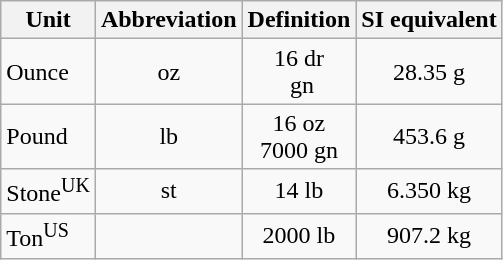<table class="wikitable" style="text-align: center">
<tr>
<th>Unit</th>
<th>Abbreviation</th>
<th>Definition</th>
<th>SI equivalent</th>
</tr>
<tr>
<td style="text-align: left">Ounce</td>
<td>oz</td>
<td>16 dr<br> gn</td>
<td>28.35 g</td>
</tr>
<tr>
<td style="text-align: left">Pound</td>
<td>lb</td>
<td>16 oz<br>7000 gn</td>
<td>453.6 g</td>
</tr>
<tr>
<td style="text-align: left">Stone<sup>UK</sup></td>
<td>st</td>
<td>14 lb</td>
<td>6.350 kg</td>
</tr>
<tr>
<td style="text-align: left">Ton<sup>US</sup></td>
<td></td>
<td>2000 lb</td>
<td>907.2 kg</td>
</tr>
</table>
